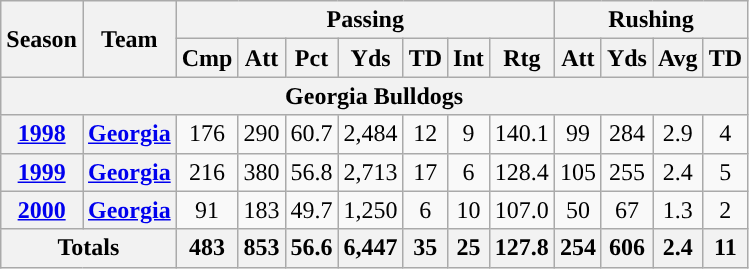<table class=wikitable style="text-align:center;">
<tr>
<th rowspan="2">Season</th>
<th rowspan="2">Team</th>
<th colspan="7">Passing</th>
<th colspan="4">Rushing</th>
</tr>
<tr>
<th>Cmp</th>
<th>Att</th>
<th>Pct</th>
<th>Yds</th>
<th>TD</th>
<th>Int</th>
<th>Rtg</th>
<th>Att</th>
<th>Yds</th>
<th>Avg</th>
<th>TD</th>
</tr>
<tr>
<th colspan="16">Georgia Bulldogs</th>
</tr>
<tr>
<th><a href='#'>1998</a></th>
<th><a href='#'>Georgia</a></th>
<td>176</td>
<td>290</td>
<td>60.7</td>
<td>2,484</td>
<td>12</td>
<td>9</td>
<td>140.1</td>
<td>99</td>
<td>284</td>
<td>2.9</td>
<td>4</td>
</tr>
<tr>
<th><a href='#'>1999</a></th>
<th><a href='#'>Georgia</a></th>
<td>216</td>
<td>380</td>
<td>56.8</td>
<td>2,713</td>
<td>17</td>
<td>6</td>
<td>128.4</td>
<td>105</td>
<td>255</td>
<td>2.4</td>
<td>5</td>
</tr>
<tr>
<th><a href='#'>2000</a></th>
<th><a href='#'>Georgia</a></th>
<td>91</td>
<td>183</td>
<td>49.7</td>
<td>1,250</td>
<td>6</td>
<td>10</td>
<td>107.0</td>
<td>50</td>
<td>67</td>
<td>1.3</td>
<td>2</td>
</tr>
<tr>
<th colspan="2">Totals</th>
<th>483</th>
<th>853</th>
<th>56.6</th>
<th>6,447</th>
<th>35</th>
<th>25</th>
<th>127.8</th>
<th>254</th>
<th>606</th>
<th>2.4</th>
<th>11</th>
</tr>
</table>
